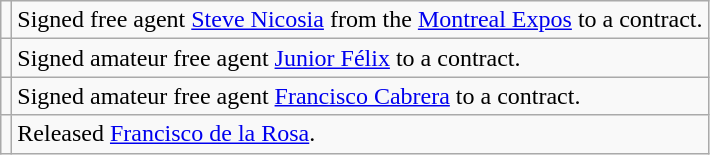<table class="wikitable">
<tr>
<td></td>
<td>Signed free agent <a href='#'>Steve Nicosia</a> from the <a href='#'>Montreal Expos</a> to a contract.</td>
</tr>
<tr>
<td></td>
<td>Signed amateur free agent <a href='#'>Junior Félix</a> to a contract.</td>
</tr>
<tr>
<td></td>
<td>Signed amateur free agent <a href='#'>Francisco Cabrera</a> to a contract.</td>
</tr>
<tr>
<td></td>
<td>Released <a href='#'>Francisco de la Rosa</a>.</td>
</tr>
</table>
